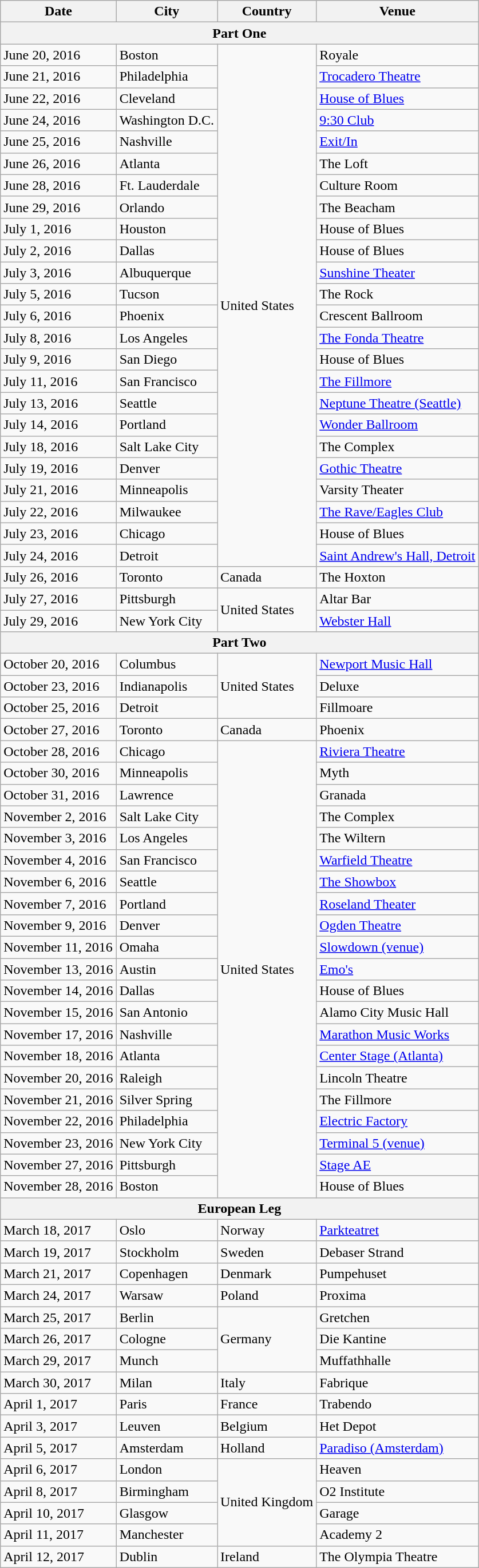<table class="wikitable sortable">
<tr>
<th>Date</th>
<th>City</th>
<th>Country</th>
<th>Venue</th>
</tr>
<tr>
<th colspan="4">Part One</th>
</tr>
<tr>
<td>June 20, 2016</td>
<td>Boston</td>
<td rowspan="24">United States</td>
<td>Royale</td>
</tr>
<tr>
<td>June 21, 2016</td>
<td>Philadelphia</td>
<td><a href='#'>Trocadero Theatre</a></td>
</tr>
<tr>
<td>June 22, 2016</td>
<td>Cleveland</td>
<td><a href='#'>House of Blues</a></td>
</tr>
<tr>
<td>June 24, 2016</td>
<td>Washington D.C.</td>
<td><a href='#'>9:30 Club</a></td>
</tr>
<tr>
<td>June 25, 2016</td>
<td>Nashville</td>
<td><a href='#'>Exit/In</a></td>
</tr>
<tr>
<td>June 26, 2016</td>
<td>Atlanta</td>
<td>The Loft</td>
</tr>
<tr>
<td>June 28, 2016</td>
<td>Ft. Lauderdale</td>
<td>Culture Room</td>
</tr>
<tr>
<td>June 29, 2016</td>
<td>Orlando</td>
<td>The Beacham</td>
</tr>
<tr>
<td>July 1, 2016</td>
<td>Houston</td>
<td>House of Blues</td>
</tr>
<tr>
<td>July 2, 2016</td>
<td>Dallas</td>
<td>House of Blues</td>
</tr>
<tr>
<td>July 3, 2016</td>
<td>Albuquerque</td>
<td><a href='#'>Sunshine Theater</a></td>
</tr>
<tr>
<td>July 5, 2016</td>
<td>Tucson</td>
<td>The Rock</td>
</tr>
<tr>
<td>July 6, 2016</td>
<td>Phoenix</td>
<td>Crescent Ballroom</td>
</tr>
<tr>
<td>July 8, 2016</td>
<td>Los Angeles</td>
<td><a href='#'>The Fonda Theatre</a></td>
</tr>
<tr>
<td>July 9, 2016</td>
<td>San Diego</td>
<td>House of Blues</td>
</tr>
<tr>
<td>July 11, 2016</td>
<td>San Francisco</td>
<td><a href='#'>The Fillmore</a></td>
</tr>
<tr>
<td>July 13, 2016</td>
<td>Seattle</td>
<td><a href='#'>Neptune Theatre (Seattle)</a></td>
</tr>
<tr>
<td>July 14, 2016</td>
<td>Portland</td>
<td><a href='#'>Wonder Ballroom</a></td>
</tr>
<tr>
<td>July 18, 2016</td>
<td>Salt Lake City</td>
<td>The Complex</td>
</tr>
<tr>
<td>July 19, 2016</td>
<td>Denver</td>
<td><a href='#'>Gothic Theatre</a></td>
</tr>
<tr>
<td>July 21, 2016</td>
<td>Minneapolis</td>
<td>Varsity Theater</td>
</tr>
<tr>
<td>July 22, 2016</td>
<td>Milwaukee</td>
<td><a href='#'>The Rave/Eagles Club</a></td>
</tr>
<tr>
<td>July 23, 2016</td>
<td>Chicago</td>
<td>House of Blues</td>
</tr>
<tr>
<td>July 24, 2016</td>
<td>Detroit</td>
<td><a href='#'>Saint Andrew's Hall, Detroit</a></td>
</tr>
<tr>
<td>July 26, 2016</td>
<td>Toronto</td>
<td>Canada</td>
<td>The Hoxton</td>
</tr>
<tr>
<td>July 27, 2016</td>
<td>Pittsburgh</td>
<td rowspan="2">United States</td>
<td>Altar Bar</td>
</tr>
<tr>
<td>July 29, 2016</td>
<td>New York City</td>
<td><a href='#'>Webster Hall</a></td>
</tr>
<tr>
<th colspan="4">Part Two</th>
</tr>
<tr>
<td>October 20, 2016</td>
<td>Columbus</td>
<td rowspan="3">United States</td>
<td><a href='#'>Newport Music Hall</a></td>
</tr>
<tr>
<td>October 23, 2016</td>
<td>Indianapolis</td>
<td>Deluxe</td>
</tr>
<tr>
<td>October 25, 2016</td>
<td>Detroit</td>
<td>Fillmoare</td>
</tr>
<tr>
<td>October 27, 2016</td>
<td>Toronto</td>
<td>Canada</td>
<td>Phoenix</td>
</tr>
<tr>
<td>October 28, 2016</td>
<td>Chicago</td>
<td rowspan="21">United States</td>
<td><a href='#'>Riviera Theatre</a></td>
</tr>
<tr>
<td>October 30, 2016</td>
<td>Minneapolis</td>
<td>Myth</td>
</tr>
<tr>
<td>October 31, 2016</td>
<td>Lawrence</td>
<td>Granada</td>
</tr>
<tr>
<td>November 2, 2016</td>
<td>Salt Lake City</td>
<td>The Complex</td>
</tr>
<tr>
<td>November 3, 2016</td>
<td>Los Angeles</td>
<td>The Wiltern</td>
</tr>
<tr>
<td>November 4, 2016</td>
<td>San Francisco</td>
<td><a href='#'>Warfield Theatre</a></td>
</tr>
<tr>
<td>November 6, 2016</td>
<td>Seattle</td>
<td><a href='#'>The Showbox</a></td>
</tr>
<tr>
<td>November 7, 2016</td>
<td>Portland</td>
<td><a href='#'>Roseland Theater</a></td>
</tr>
<tr>
<td>November 9, 2016</td>
<td>Denver</td>
<td><a href='#'>Ogden Theatre</a></td>
</tr>
<tr>
<td>November 11, 2016</td>
<td>Omaha</td>
<td><a href='#'>Slowdown (venue)</a></td>
</tr>
<tr>
<td>November 13, 2016</td>
<td>Austin</td>
<td><a href='#'>Emo's</a></td>
</tr>
<tr>
<td>November 14, 2016</td>
<td>Dallas</td>
<td>House of Blues</td>
</tr>
<tr>
<td>November 15, 2016</td>
<td>San Antonio</td>
<td>Alamo City Music Hall</td>
</tr>
<tr>
<td>November 17, 2016</td>
<td>Nashville</td>
<td><a href='#'>Marathon Music Works</a></td>
</tr>
<tr>
<td>November 18, 2016</td>
<td>Atlanta</td>
<td><a href='#'>Center Stage (Atlanta)</a></td>
</tr>
<tr>
<td>November 20, 2016</td>
<td>Raleigh</td>
<td>Lincoln Theatre</td>
</tr>
<tr>
<td>November 21, 2016</td>
<td>Silver Spring</td>
<td>The Fillmore</td>
</tr>
<tr>
<td>November 22, 2016</td>
<td>Philadelphia</td>
<td><a href='#'>Electric Factory</a></td>
</tr>
<tr>
<td>November 23, 2016</td>
<td>New York City</td>
<td><a href='#'>Terminal 5 (venue)</a></td>
</tr>
<tr>
<td>November 27, 2016</td>
<td>Pittsburgh</td>
<td><a href='#'>Stage AE</a></td>
</tr>
<tr>
<td>November 28, 2016</td>
<td>Boston</td>
<td>House of Blues</td>
</tr>
<tr>
<th colspan="4">European Leg</th>
</tr>
<tr>
<td>March 18, 2017</td>
<td>Oslo</td>
<td>Norway</td>
<td><a href='#'>Parkteatret</a></td>
</tr>
<tr>
<td>March 19, 2017</td>
<td>Stockholm</td>
<td>Sweden</td>
<td>Debaser Strand</td>
</tr>
<tr>
<td>March 21, 2017</td>
<td>Copenhagen</td>
<td>Denmark</td>
<td>Pumpehuset</td>
</tr>
<tr>
<td>March 24, 2017</td>
<td>Warsaw</td>
<td>Poland</td>
<td>Proxima</td>
</tr>
<tr>
<td>March 25, 2017</td>
<td>Berlin</td>
<td rowspan="3">Germany</td>
<td>Gretchen</td>
</tr>
<tr>
<td>March 26, 2017</td>
<td>Cologne</td>
<td>Die Kantine</td>
</tr>
<tr>
<td>March 29, 2017</td>
<td>Munch</td>
<td>Muffathhalle</td>
</tr>
<tr>
<td>March 30, 2017</td>
<td>Milan</td>
<td>Italy</td>
<td>Fabrique</td>
</tr>
<tr>
<td>April 1, 2017</td>
<td>Paris</td>
<td>France</td>
<td>Trabendo</td>
</tr>
<tr>
<td>April 3, 2017</td>
<td>Leuven</td>
<td>Belgium</td>
<td>Het Depot</td>
</tr>
<tr>
<td>April 5, 2017</td>
<td>Amsterdam</td>
<td>Holland</td>
<td><a href='#'>Paradiso (Amsterdam)</a></td>
</tr>
<tr>
<td>April 6, 2017</td>
<td>London</td>
<td rowspan="4">United Kingdom</td>
<td>Heaven</td>
</tr>
<tr>
<td>April 8, 2017</td>
<td>Birmingham</td>
<td>O2 Institute</td>
</tr>
<tr>
<td>April 10, 2017</td>
<td>Glasgow</td>
<td>Garage</td>
</tr>
<tr>
<td>April 11, 2017</td>
<td>Manchester</td>
<td>Academy 2</td>
</tr>
<tr>
<td>April 12, 2017</td>
<td>Dublin</td>
<td>Ireland</td>
<td>The Olympia Theatre</td>
</tr>
</table>
